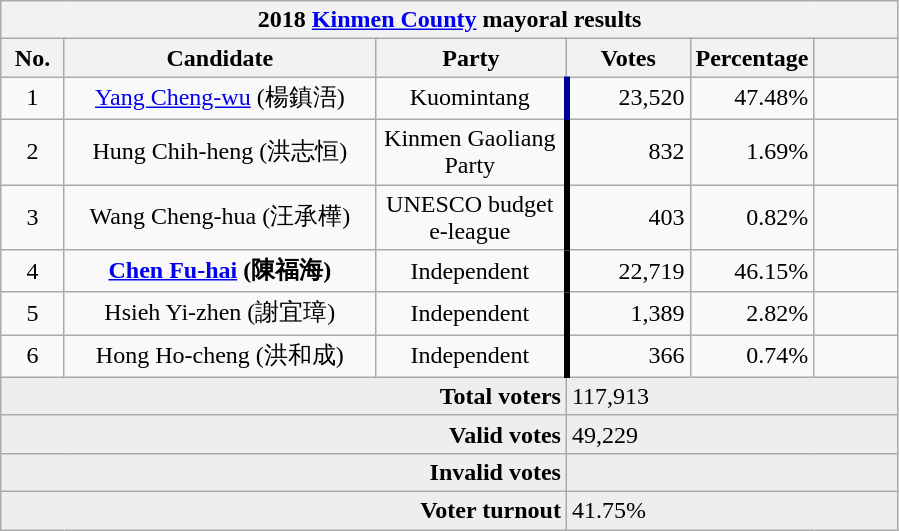<table class="wikitable collapsible" style="text-align:center">
<tr>
<th colspan="6">2018 <a href='#'>Kinmen County</a> mayoral results</th>
</tr>
<tr>
<th width=35>No.</th>
<th width=200>Candidate</th>
<th width=120>Party</th>
<th width=75>Votes</th>
<th width=75>Percentage</th>
<th width=49></th>
</tr>
<tr>
<td>1</td>
<td><a href='#'>Yang Cheng-wu</a> (楊鎮浯)</td>
<td> Kuomintang</td>
<td style="border-left:4px solid #000099;" align="right">23,520</td>
<td align="right">47.48%</td>
<td align="center"></td>
</tr>
<tr>
<td>2</td>
<td>Hung Chih-heng (洪志恒)</td>
<td>Kinmen Gaoliang Party</td>
<td style="border-left:4px solid #000000;" align="right">832</td>
<td align="right">1.69%</td>
<td align="center"></td>
</tr>
<tr>
<td>3</td>
<td>Wang Cheng-hua (汪承樺)</td>
<td>UNESCO budget e-league</td>
<td style="border-left:4px solid #000000;" align="right">403</td>
<td align="right">0.82%</td>
<td align="center"></td>
</tr>
<tr>
<td>4</td>
<td><strong><a href='#'>Chen Fu-hai</a> (陳福海)</strong></td>
<td> Independent</td>
<td style="border-left:4px solid #000000;" align="right">22,719</td>
<td align="right">46.15%</td>
<td align="center"></td>
</tr>
<tr>
<td>5</td>
<td>Hsieh Yi-zhen (謝宜璋)</td>
<td> Independent</td>
<td style="border-left:4px solid #000000;" align="right">1,389</td>
<td align="right">2.82%</td>
<td align="center"></td>
</tr>
<tr>
<td>6</td>
<td>Hong Ho-cheng (洪和成)</td>
<td> Independent</td>
<td style="border-left:4px solid #000000;" align="right">366</td>
<td align="right">0.74%</td>
<td align="center"></td>
</tr>
<tr bgcolor=EEEEEE>
<td colspan="3" align="right"><strong>Total voters</strong></td>
<td colspan="3" align="left">117,913</td>
</tr>
<tr bgcolor=EEEEEE>
<td colspan="3" align="right"><strong>Valid votes</strong></td>
<td colspan="3" align="left">49,229</td>
</tr>
<tr bgcolor=EEEEEE>
<td colspan="3" align="right"><strong>Invalid votes</strong></td>
<td colspan="3" align="left"></td>
</tr>
<tr bgcolor=EEEEEE>
<td colspan="3" align="right"><strong>Voter turnout</strong></td>
<td colspan="3" align="left">41.75%</td>
</tr>
</table>
